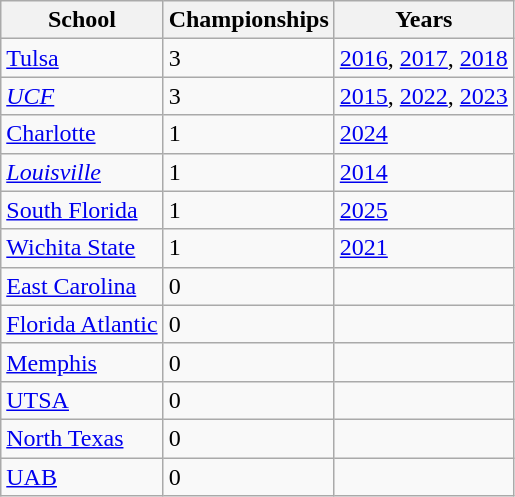<table class="wikitable">
<tr>
<th>School</th>
<th>Championships</th>
<th>Years</th>
</tr>
<tr>
<td><a href='#'>Tulsa</a></td>
<td>3</td>
<td><a href='#'>2016</a>, <a href='#'>2017</a>, <a href='#'>2018</a></td>
</tr>
<tr>
<td><em><a href='#'>UCF</a></em></td>
<td>3</td>
<td><a href='#'>2015</a>, <a href='#'>2022</a>, <a href='#'>2023</a></td>
</tr>
<tr>
<td><a href='#'>Charlotte</a></td>
<td>1</td>
<td><a href='#'>2024</a></td>
</tr>
<tr>
<td><em><a href='#'>Louisville</a></em></td>
<td>1</td>
<td><a href='#'>2014</a></td>
</tr>
<tr>
<td><a href='#'>South Florida</a></td>
<td>1</td>
<td><a href='#'>2025</a></td>
</tr>
<tr>
<td><a href='#'>Wichita State</a></td>
<td>1</td>
<td><a href='#'>2021</a></td>
</tr>
<tr>
<td><a href='#'>East Carolina</a></td>
<td>0</td>
<td></td>
</tr>
<tr>
<td><a href='#'>Florida Atlantic</a></td>
<td>0</td>
<td></td>
</tr>
<tr>
<td><a href='#'>Memphis</a></td>
<td>0</td>
<td></td>
</tr>
<tr>
<td><a href='#'>UTSA</a></td>
<td>0</td>
<td></td>
</tr>
<tr>
<td><a href='#'>North Texas</a></td>
<td>0</td>
<td></td>
</tr>
<tr>
<td><a href='#'>UAB</a></td>
<td>0</td>
<td></td>
</tr>
</table>
